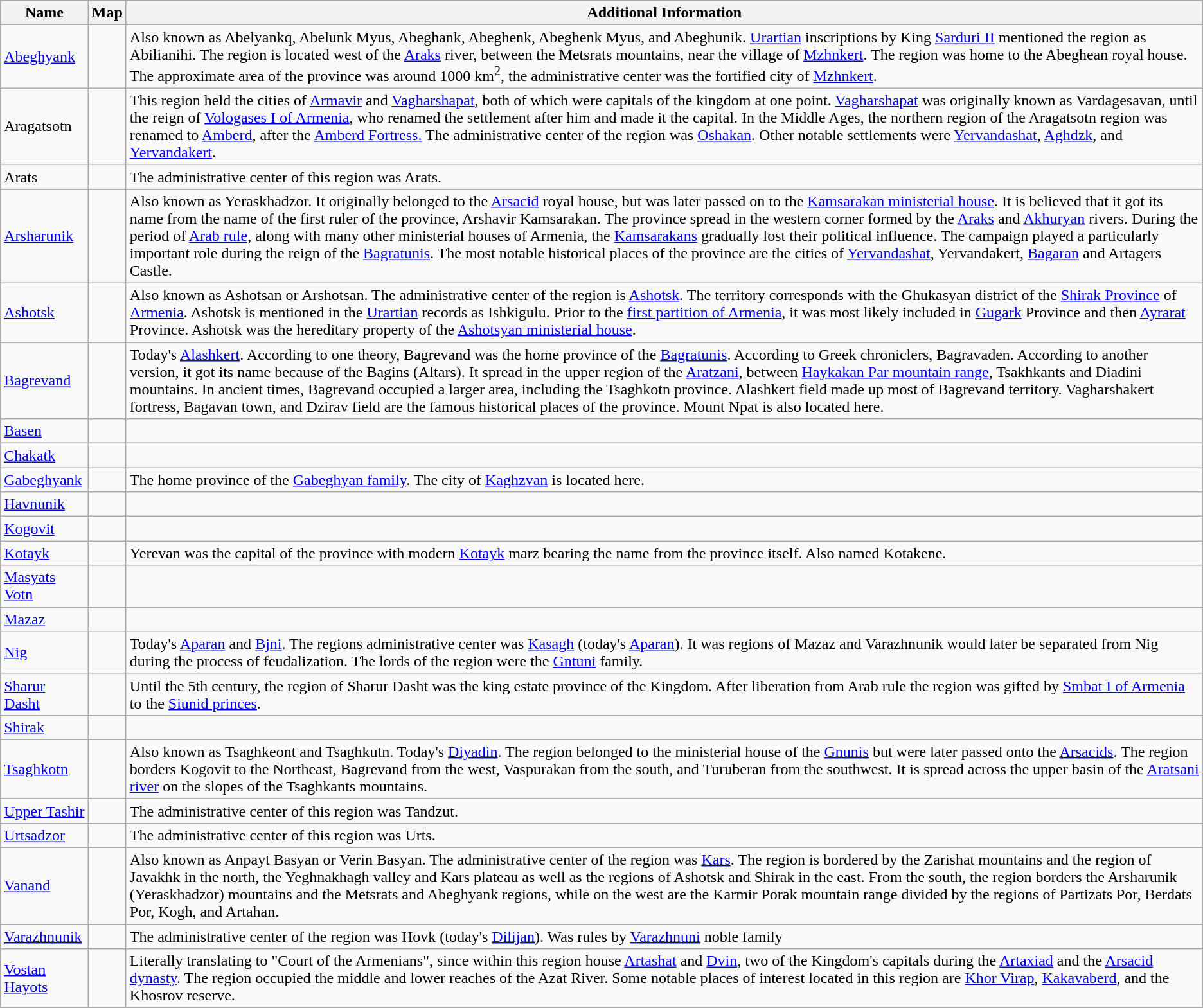<table class="wikitable">
<tr>
<th>Name</th>
<th>Map</th>
<th>Additional Information</th>
</tr>
<tr>
<td><a href='#'>Abeghyank</a></td>
<td></td>
<td>Also known as Abelyankq, Abelunk Myus, Abeghank, Abeghenk, Abeghenk Myus, and Abeghunik. <a href='#'>Urartian</a> inscriptions by King <a href='#'>Sarduri II</a> mentioned the region as Abilianihi. The region is located west of the <a href='#'>Araks</a> river, between the Metsrats mountains, near the village of <a href='#'>Mzhnkert</a>. The region was home to the Abeghean royal house. The approximate area of the province was around 1000 km<sup>2</sup>, the administrative center was the fortified city of <a href='#'>Mzhnkert</a>.</td>
</tr>
<tr>
<td>Aragatsotn</td>
<td></td>
<td>This region held the cities of <a href='#'>Armavir</a> and <a href='#'>Vagharshapat</a>, both of which were capitals of the kingdom at one point. <a href='#'>Vagharshapat</a> was originally known as Vardagesavan, until the reign of <a href='#'>Vologases I of Armenia</a>, who renamed the settlement after him and made it the capital. In the Middle Ages, the northern region of the Aragatsotn region was renamed to <a href='#'>Amberd</a>, after the <a href='#'>Amberd Fortress.</a> The administrative center of the region was <a href='#'>Oshakan</a>. Other notable settlements were <a href='#'>Yervandashat</a>, <a href='#'>Aghdzk</a>, and <a href='#'>Yervandakert</a>.</td>
</tr>
<tr>
<td>Arats</td>
<td></td>
<td>The administrative center of this region was Arats.</td>
</tr>
<tr>
<td><a href='#'>Arsharunik</a></td>
<td></td>
<td>Also known as Yeraskhadzor. It originally belonged to the <a href='#'>Arsacid</a> royal house, but was later passed on to the <a href='#'>Kamsarakan ministerial house</a>. It is believed that it got its name from the name of the first ruler of the province, Arshavir Kamsarakan. The province spread in the western corner formed by the <a href='#'>Araks</a> and <a href='#'>Akhuryan</a> rivers. During the period of <a href='#'>Arab rule</a>, along with many other ministerial houses of Armenia, the <a href='#'>Kamsarakans</a> gradually lost their political influence. The campaign played a particularly important role during the reign of the <a href='#'>Bagratunis</a>. The most notable historical places of the province are the cities of <a href='#'>Yervandashat</a>, Yervandakert, <a href='#'>Bagaran</a> and Artagers Castle.</td>
</tr>
<tr>
<td><a href='#'>Ashotsk</a></td>
<td></td>
<td>Also known as Ashotsan or Arshotsan. The administrative center of the region is <a href='#'>Ashotsk</a>. The territory corresponds with the Ghukasyan district of the <a href='#'>Shirak Province</a> of <a href='#'>Armenia</a>. Ashotsk is mentioned in the <a href='#'>Urartian</a> records as Ishkigulu. Prior to the <a href='#'>first partition of Armenia</a>, it was most likely included in <a href='#'>Gugark</a> Province and then <a href='#'>Ayrarat</a> Province. Ashotsk was the hereditary property of the <a href='#'>Ashotsyan ministerial house</a>.</td>
</tr>
<tr>
<td><a href='#'>Bagrevand</a></td>
<td></td>
<td>Today's <a href='#'>Alashkert</a>. According to one theory, Bagrevand was the home province of the <a href='#'>Bagratunis</a>. According to Greek chroniclers, Bagravaden. According to another version, it got its name because of the Bagins (Altars). It spread in the upper region of the <a href='#'>Aratzani</a>, between <a href='#'>Haykakan Par mountain range</a>, Tsakhkants and Diadini mountains. In ancient times, Bagrevand occupied a larger area, including the Tsaghkotn province. Alashkert field made up most of Bagrevand territory. Vagharshakert fortress, Bagavan town, and Dzirav field are the famous historical places of the province. Mount Npat is also located here.</td>
</tr>
<tr>
<td><a href='#'>Basen</a></td>
<td></td>
<td></td>
</tr>
<tr>
<td><a href='#'>Chakatk</a></td>
<td></td>
<td></td>
</tr>
<tr>
<td><a href='#'>Gabeghyank</a></td>
<td></td>
<td>The home province of the <a href='#'>Gabeghyan family</a>. The city of <a href='#'>Kaghzvan</a> is located here.</td>
</tr>
<tr>
<td><a href='#'>Havnunik</a></td>
<td></td>
<td></td>
</tr>
<tr>
<td><a href='#'>Kogovit</a></td>
<td></td>
<td></td>
</tr>
<tr>
<td><a href='#'>Kotayk</a></td>
<td></td>
<td>Yerevan was the capital of the province with modern <a href='#'>Kotayk</a> marz bearing the name from the province itself. Also named Kotakene.</td>
</tr>
<tr>
<td><a href='#'>Masyats Votn</a></td>
<td></td>
<td></td>
</tr>
<tr>
<td><a href='#'>Mazaz</a></td>
<td></td>
<td></td>
</tr>
<tr>
<td><a href='#'>Nig</a></td>
<td></td>
<td>Today's <a href='#'>Aparan</a> and <a href='#'>Bjni</a>. The regions administrative center was <a href='#'>Kasagh</a> (today's <a href='#'>Aparan</a>). It was regions of Mazaz and Varazhnunik would later be separated from Nig during the process of feudalization. The lords of the region were the <a href='#'>Gntuni</a> family.</td>
</tr>
<tr>
<td><a href='#'>Sharur Dasht</a></td>
<td></td>
<td>Until the 5th century, the region of Sharur Dasht was the king estate province of the Kingdom. After liberation from Arab rule the region was gifted by <a href='#'>Smbat I of Armenia</a> to the <a href='#'>Siunid princes</a>.</td>
</tr>
<tr>
<td><a href='#'>Shirak</a></td>
<td></td>
<td></td>
</tr>
<tr>
<td><a href='#'>Tsaghkotn</a></td>
<td></td>
<td>Also known as Tsaghkeont and Tsaghkutn. Today's <a href='#'>Diyadin</a>. The region belonged to the ministerial house of the <a href='#'>Gnunis</a> but were later passed onto the <a href='#'>Arsacids</a>. The region borders Kogovit to the Northeast, Bagrevand from the west, Vaspurakan from the south, and Turuberan from the southwest. It is spread across the upper basin of the <a href='#'>Aratsani river</a> on the slopes of the Tsaghkants mountains.</td>
</tr>
<tr>
<td><a href='#'>Upper Tashir</a></td>
<td></td>
<td>The administrative center of this region was Tandzut.</td>
</tr>
<tr>
<td><a href='#'>Urtsadzor</a></td>
<td></td>
<td>The administrative center of this region was Urts.</td>
</tr>
<tr>
<td><a href='#'>Vanand</a></td>
<td></td>
<td>Also known as Anpayt Basyan or Verin Basyan. The administrative center of the region was <a href='#'>Kars</a>. The region is bordered by the Zarishat mountains and the region of Javakhk in the north, the Yeghnakhagh valley and Kars plateau as well as the regions of Ashotsk and Shirak in the east. From the south, the region borders the Arsharunik (Yeraskhadzor) mountains and the Metsrats and Abeghyank regions, while on the west are the Karmir Porak mountain range divided by the regions of Partizats Por, Berdats Por, Kogh, and Artahan.</td>
</tr>
<tr>
<td><a href='#'>Varazhnunik</a></td>
<td></td>
<td>The administrative center of the region was Hovk (today's <a href='#'>Dilijan</a>). Was rules by <a href='#'>Varazhnuni</a> noble family</td>
</tr>
<tr>
<td><a href='#'>Vostan Hayots</a></td>
<td></td>
<td>Literally translating to "Court of the Armenians", since within this region house <a href='#'>Artashat</a> and <a href='#'>Dvin</a>, two of the Kingdom's capitals during the <a href='#'>Artaxiad</a> and the <a href='#'>Arsacid dynasty</a>. The region occupied the middle and lower reaches of the Azat River. Some notable places of interest located in this region are <a href='#'>Khor Virap</a>, <a href='#'>Kakavaberd</a>, and the Khosrov reserve.</td>
</tr>
</table>
